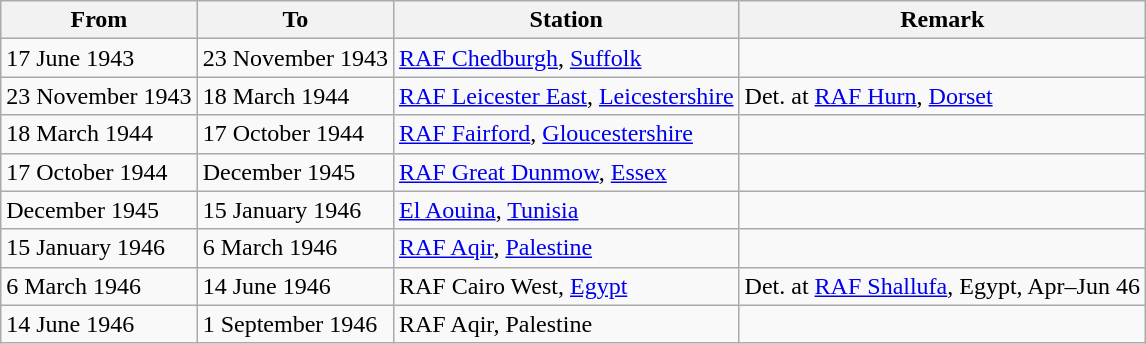<table class="wikitable">
<tr>
<th>From</th>
<th>To</th>
<th>Station</th>
<th>Remark</th>
</tr>
<tr>
<td>17 June 1943</td>
<td>23 November 1943</td>
<td><a href='#'>RAF Chedburgh</a>, <a href='#'>Suffolk</a></td>
<td></td>
</tr>
<tr>
<td>23 November 1943</td>
<td>18 March 1944</td>
<td><a href='#'>RAF Leicester East</a>, <a href='#'>Leicestershire</a></td>
<td>Det. at <a href='#'>RAF Hurn</a>, <a href='#'>Dorset</a></td>
</tr>
<tr>
<td>18 March 1944</td>
<td>17 October 1944</td>
<td><a href='#'>RAF Fairford</a>, <a href='#'>Gloucestershire</a></td>
<td></td>
</tr>
<tr>
<td>17 October 1944</td>
<td>December 1945</td>
<td><a href='#'>RAF Great Dunmow</a>, <a href='#'>Essex</a></td>
<td></td>
</tr>
<tr>
<td>December 1945</td>
<td>15 January 1946</td>
<td><a href='#'>El Aouina</a>, <a href='#'>Tunisia</a></td>
<td></td>
</tr>
<tr>
<td>15 January 1946</td>
<td>6 March 1946</td>
<td><a href='#'>RAF Aqir</a>, <a href='#'>Palestine</a></td>
<td></td>
</tr>
<tr>
<td>6 March 1946</td>
<td>14 June 1946</td>
<td>RAF Cairo West, <a href='#'>Egypt</a></td>
<td>Det. at <a href='#'>RAF Shallufa</a>, Egypt, Apr–Jun 46</td>
</tr>
<tr>
<td>14 June 1946</td>
<td>1 September 1946</td>
<td>RAF Aqir, Palestine</td>
<td></td>
</tr>
</table>
